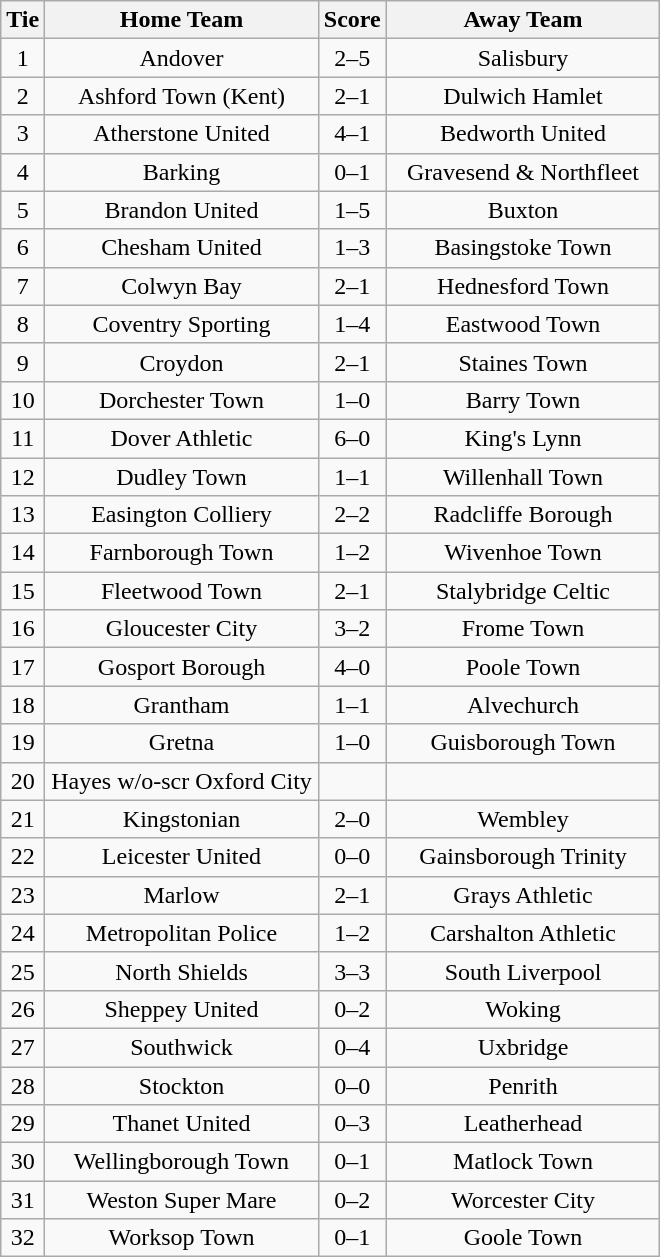<table class="wikitable" style="text-align:center;">
<tr>
<th width=20>Tie</th>
<th width=175>Home Team</th>
<th width=20>Score</th>
<th width=175>Away Team</th>
</tr>
<tr>
<td>1</td>
<td>Andover</td>
<td>2–5</td>
<td>Salisbury</td>
</tr>
<tr>
<td>2</td>
<td>Ashford Town (Kent)</td>
<td>2–1</td>
<td>Dulwich Hamlet</td>
</tr>
<tr>
<td>3</td>
<td>Atherstone United</td>
<td>4–1</td>
<td>Bedworth United</td>
</tr>
<tr>
<td>4</td>
<td>Barking</td>
<td>0–1</td>
<td>Gravesend & Northfleet</td>
</tr>
<tr>
<td>5</td>
<td>Brandon United</td>
<td>1–5</td>
<td>Buxton</td>
</tr>
<tr>
<td>6</td>
<td>Chesham United</td>
<td>1–3</td>
<td>Basingstoke Town</td>
</tr>
<tr>
<td>7</td>
<td>Colwyn Bay</td>
<td>2–1</td>
<td>Hednesford Town</td>
</tr>
<tr>
<td>8</td>
<td>Coventry Sporting</td>
<td>1–4</td>
<td>Eastwood Town</td>
</tr>
<tr>
<td>9</td>
<td>Croydon</td>
<td>2–1</td>
<td>Staines Town</td>
</tr>
<tr>
<td>10</td>
<td>Dorchester Town</td>
<td>1–0</td>
<td>Barry Town</td>
</tr>
<tr>
<td>11</td>
<td>Dover Athletic</td>
<td>6–0</td>
<td>King's Lynn</td>
</tr>
<tr>
<td>12</td>
<td>Dudley Town</td>
<td>1–1</td>
<td>Willenhall Town</td>
</tr>
<tr>
<td>13</td>
<td>Easington Colliery</td>
<td>2–2</td>
<td>Radcliffe Borough</td>
</tr>
<tr>
<td>14</td>
<td>Farnborough Town</td>
<td>1–2</td>
<td>Wivenhoe Town</td>
</tr>
<tr>
<td>15</td>
<td>Fleetwood Town</td>
<td>2–1</td>
<td>Stalybridge Celtic</td>
</tr>
<tr>
<td>16</td>
<td>Gloucester City</td>
<td>3–2</td>
<td>Frome Town</td>
</tr>
<tr>
<td>17</td>
<td>Gosport Borough</td>
<td>4–0</td>
<td>Poole Town</td>
</tr>
<tr>
<td>18</td>
<td>Grantham</td>
<td>1–1</td>
<td>Alvechurch</td>
</tr>
<tr>
<td>19</td>
<td>Gretna</td>
<td>1–0</td>
<td>Guisborough Town</td>
</tr>
<tr>
<td>20</td>
<td>Hayes w/o-scr Oxford City</td>
<td></td>
<td></td>
</tr>
<tr>
<td>21</td>
<td>Kingstonian</td>
<td>2–0</td>
<td>Wembley</td>
</tr>
<tr>
<td>22</td>
<td>Leicester United</td>
<td>0–0</td>
<td>Gainsborough Trinity</td>
</tr>
<tr>
<td>23</td>
<td>Marlow</td>
<td>2–1</td>
<td>Grays Athletic</td>
</tr>
<tr>
<td>24</td>
<td>Metropolitan Police</td>
<td>1–2</td>
<td>Carshalton Athletic</td>
</tr>
<tr>
<td>25</td>
<td>North Shields</td>
<td>3–3</td>
<td>South Liverpool</td>
</tr>
<tr>
<td>26</td>
<td>Sheppey United</td>
<td>0–2</td>
<td>Woking</td>
</tr>
<tr>
<td>27</td>
<td>Southwick</td>
<td>0–4</td>
<td>Uxbridge</td>
</tr>
<tr>
<td>28</td>
<td>Stockton</td>
<td>0–0</td>
<td>Penrith</td>
</tr>
<tr>
<td>29</td>
<td>Thanet United</td>
<td>0–3</td>
<td>Leatherhead</td>
</tr>
<tr>
<td>30</td>
<td>Wellingborough Town</td>
<td>0–1</td>
<td>Matlock Town</td>
</tr>
<tr>
<td>31</td>
<td>Weston Super Mare</td>
<td>0–2</td>
<td>Worcester City</td>
</tr>
<tr>
<td>32</td>
<td>Worksop Town</td>
<td>0–1</td>
<td>Goole Town</td>
</tr>
</table>
